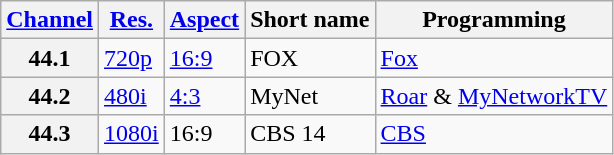<table class="wikitable">
<tr>
<th scope = "col"><a href='#'>Channel</a></th>
<th scope = "col"><a href='#'>Res.</a></th>
<th scope = "col"><a href='#'>Aspect</a></th>
<th scope = "col">Short name</th>
<th scope = "col">Programming</th>
</tr>
<tr>
<th scope = "row">44.1</th>
<td><a href='#'>720p</a></td>
<td><a href='#'>16:9</a></td>
<td>FOX</td>
<td><a href='#'>Fox</a></td>
</tr>
<tr>
<th scope = "row">44.2</th>
<td><a href='#'>480i</a></td>
<td><a href='#'>4:3</a></td>
<td>MyNet</td>
<td><a href='#'>Roar</a> & <a href='#'>MyNetworkTV</a></td>
</tr>
<tr>
<th scope = "row">44.3</th>
<td><a href='#'>1080i</a></td>
<td>16:9</td>
<td>CBS 14</td>
<td><a href='#'>CBS</a></td>
</tr>
</table>
